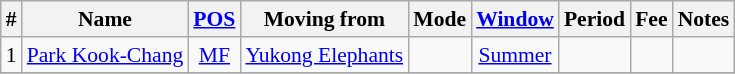<table class="wikitable sortable" style="text-align: center; font-size:90%;">
<tr>
<th>#</th>
<th>Name</th>
<th><a href='#'>POS</a></th>
<th>Moving from</th>
<th>Mode</th>
<th><a href='#'>Window</a></th>
<th>Period</th>
<th>Fee</th>
<th>Notes</th>
</tr>
<tr>
<td>1</td>
<td align=left> <a href='#'>Park Kook-Chang</a></td>
<td><a href='#'>MF</a></td>
<td align=left> <a href='#'>Yukong Elephants</a></td>
<td></td>
<td><a href='#'>Summer</a></td>
<td></td>
<td></td>
<td></td>
</tr>
<tr>
</tr>
</table>
